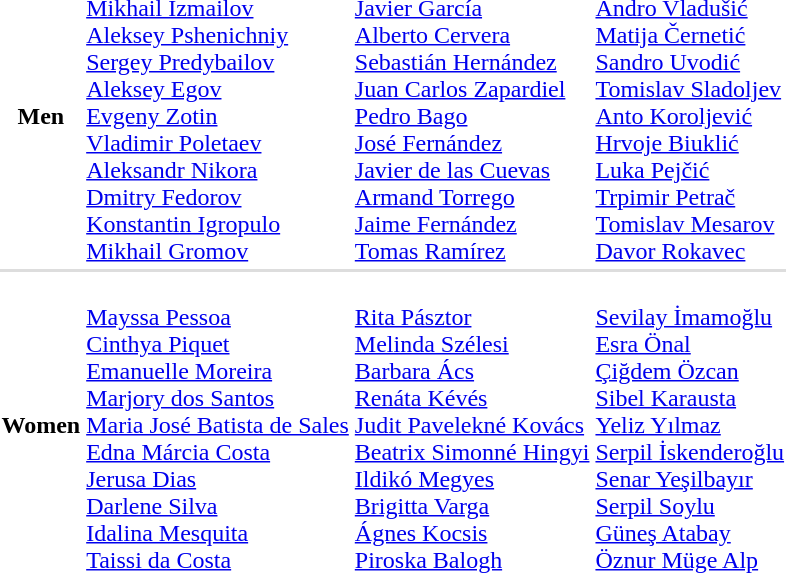<table>
<tr>
<th scope="row">Men</th>
<td><br><a href='#'>Mikhail Izmailov</a><br><a href='#'>Aleksey Pshenichniy</a><br><a href='#'>Sergey Predybailov</a><br><a href='#'>Aleksey Egov</a><br><a href='#'>Evgeny Zotin</a><br><a href='#'>Vladimir Poletaev</a><br><a href='#'>Aleksandr Nikora</a><br><a href='#'>Dmitry Fedorov</a><br><a href='#'>Konstantin Igropulo</a><br><a href='#'>Mikhail Gromov</a></td>
<td><br><a href='#'>Javier García</a><br><a href='#'>Alberto Cervera</a><br><a href='#'>Sebastián Hernández</a><br><a href='#'>Juan Carlos Zapardiel</a><br><a href='#'>Pedro Bago</a><br><a href='#'>José Fernández</a><br><a href='#'>Javier de las Cuevas</a><br><a href='#'>Armand Torrego</a><br><a href='#'>Jaime Fernández</a><br><a href='#'>Tomas Ramírez</a></td>
<td><br><a href='#'>Andro Vladušić</a><br><a href='#'>Matija Černetić</a><br><a href='#'>Sandro Uvodić</a><br><a href='#'>Tomislav Sladoljev</a><br><a href='#'>Anto Koroljević</a><br><a href='#'>Hrvoje Biuklić</a><br><a href='#'>Luka Pejčić</a><br><a href='#'>Trpimir Petrač</a><br><a href='#'>Tomislav Mesarov</a><br><a href='#'>Davor Rokavec</a></td>
</tr>
<tr bgcolor=#DDDDDD>
<td colspan=4></td>
</tr>
<tr>
<th scope="row">Women</th>
<td><br><a href='#'>Mayssa Pessoa</a><br><a href='#'>Cinthya Piquet</a><br><a href='#'>Emanuelle Moreira</a><br><a href='#'>Marjory dos Santos</a><br><a href='#'>Maria José Batista de Sales</a><br><a href='#'>Edna Márcia Costa</a><br><a href='#'>Jerusa Dias</a><br><a href='#'>Darlene Silva</a><br><a href='#'>Idalina Mesquita</a><br><a href='#'>Taissi da Costa</a></td>
<td><br><a href='#'>Rita Pásztor</a><br><a href='#'>Melinda Szélesi</a><br><a href='#'>Barbara Ács</a><br><a href='#'>Renáta Kévés</a><br><a href='#'>Judit Pavelekné Kovács</a><br><a href='#'>Beatrix Simonné Hingyi</a><br><a href='#'>Ildikó Megyes</a><br><a href='#'>Brigitta Varga</a><br><a href='#'>Ágnes Kocsis</a><br><a href='#'>Piroska Balogh</a></td>
<td><br><a href='#'>Sevilay İmamoğlu</a><br><a href='#'>Esra Önal</a><br><a href='#'>Çiğdem Özcan</a><br><a href='#'>Sibel Karausta</a><br><a href='#'>Yeliz Yılmaz</a><br><a href='#'>Serpil İskenderoğlu</a><br><a href='#'>Senar Yeşilbayır</a><br><a href='#'>Serpil Soylu</a><br><a href='#'>Güneş Atabay</a><br><a href='#'>Öznur Müge Alp</a></td>
</tr>
</table>
